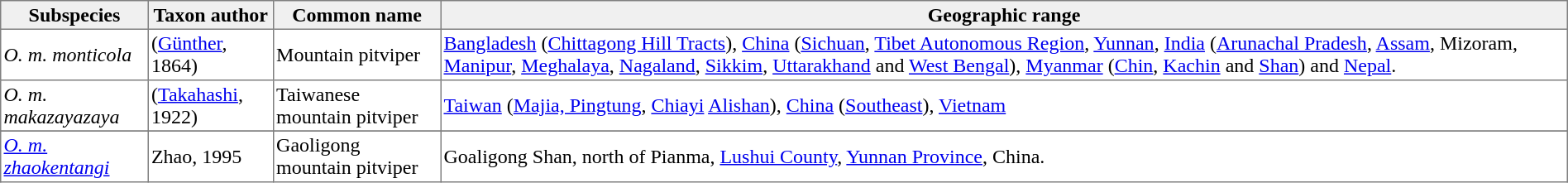<table cellspacing=0 cellpadding=2 border=1 style="border-collapse: collapse;">
<tr>
<th style="background:#f0f0f0;">Subspecies</th>
<th style="background:#f0f0f0;">Taxon author</th>
<th style="background:#f0f0f0;">Common name</th>
<th style="background:#f0f0f0;">Geographic range</th>
</tr>
<tr>
<td><em>O. m. monticola</em></td>
<td>(<a href='#'>Günther</a>, 1864)</td>
<td>Mountain pitviper</td>
<td><a href='#'>Bangladesh</a> (<a href='#'>Chittagong Hill Tracts</a>), <a href='#'>China</a> (<a href='#'>Sichuan</a>, <a href='#'>Tibet Autonomous Region</a>, <a href='#'>Yunnan</a>, <a href='#'>India</a> (<a href='#'>Arunachal Pradesh</a>, <a href='#'>Assam</a>, Mizoram, <a href='#'>Manipur</a>, <a href='#'>Meghalaya</a>, <a href='#'>Nagaland</a>, <a href='#'>Sikkim</a>, <a href='#'>Uttarakhand</a> and <a href='#'>West Bengal</a>), <a href='#'>Myanmar</a> (<a href='#'>Chin</a>, <a href='#'>Kachin</a> and <a href='#'>Shan</a>) and <a href='#'>Nepal</a>.</td>
</tr>
<tr>
<td><em>O. m. makazayazaya</em></td>
<td>(<a href='#'>Takahashi</a>, 1922)</td>
<td>Taiwanese mountain pitviper</td>
<td><a href='#'>Taiwan</a> (<a href='#'>Majia, Pingtung</a>, <a href='#'>Chiayi</a> <a href='#'>Alishan</a>), <a href='#'>China</a> (<a href='#'>Southeast</a>), <a href='#'>Vietnam</a></td>
</tr>
<tr>
</tr>
<tr>
<td><em><a href='#'>O. m. zhaokentangi</a></em></td>
<td>Zhao, 1995</td>
<td>Gaoligong mountain pitviper</td>
<td>Goaligong Shan, north of Pianma, <a href='#'>Lushui County</a>, <a href='#'>Yunnan Province</a>, China.</td>
</tr>
</table>
